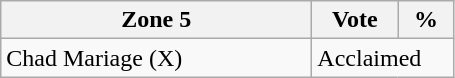<table class="wikitable">
<tr>
<th bgcolor="#DDDDFF" width="200px">Zone 5</th>
<th bgcolor="#DDDDFF" width="50px">Vote</th>
<th bgcolor="#DDDDFF" width="30px">%</th>
</tr>
<tr>
<td>Chad Mariage (X)</td>
<td colspan="2">Acclaimed</td>
</tr>
</table>
